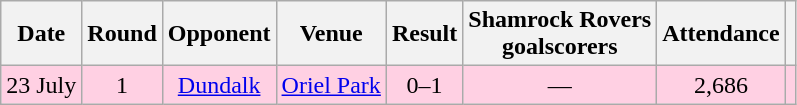<table class="wikitable" Style="text-align: center">
<tr>
<th>Date</th>
<th>Round</th>
<th>Opponent</th>
<th>Venue</th>
<th>Result<br></th>
<th>Shamrock Rovers<br>goalscorers</th>
<th>Attendance</th>
<th></th>
</tr>
<tr style="background:#ffd0e3">
<td>23 July</td>
<td>1</td>
<td><a href='#'>Dundalk</a></td>
<td><a href='#'>Oriel Park</a></td>
<td>0–1</td>
<td>—</td>
<td>2,686</td>
<td></td>
</tr>
</table>
